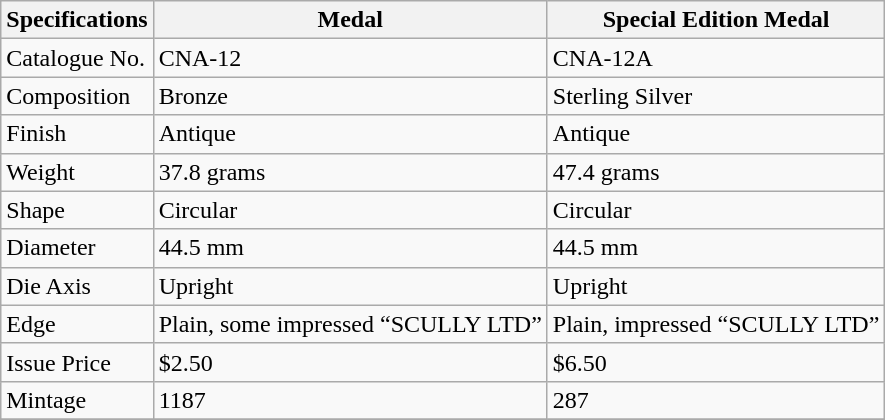<table class="wikitable">
<tr>
<th>Specifications</th>
<th>Medal</th>
<th>Special Edition Medal</th>
</tr>
<tr>
<td>Catalogue No.</td>
<td>CNA-12</td>
<td>CNA-12A</td>
</tr>
<tr>
<td>Composition</td>
<td>Bronze</td>
<td>Sterling Silver</td>
</tr>
<tr>
<td>Finish</td>
<td>Antique</td>
<td>Antique</td>
</tr>
<tr>
<td>Weight</td>
<td>37.8 grams</td>
<td>47.4 grams</td>
</tr>
<tr>
<td>Shape</td>
<td>Circular</td>
<td>Circular</td>
</tr>
<tr>
<td>Diameter</td>
<td>44.5 mm</td>
<td>44.5 mm</td>
</tr>
<tr>
<td>Die Axis</td>
<td>Upright</td>
<td>Upright</td>
</tr>
<tr>
<td>Edge</td>
<td>Plain, some impressed “SCULLY LTD”</td>
<td>Plain, impressed “SCULLY LTD”</td>
</tr>
<tr>
<td>Issue Price</td>
<td>$2.50</td>
<td>$6.50</td>
</tr>
<tr>
<td>Mintage</td>
<td>1187</td>
<td>287</td>
</tr>
<tr>
</tr>
</table>
